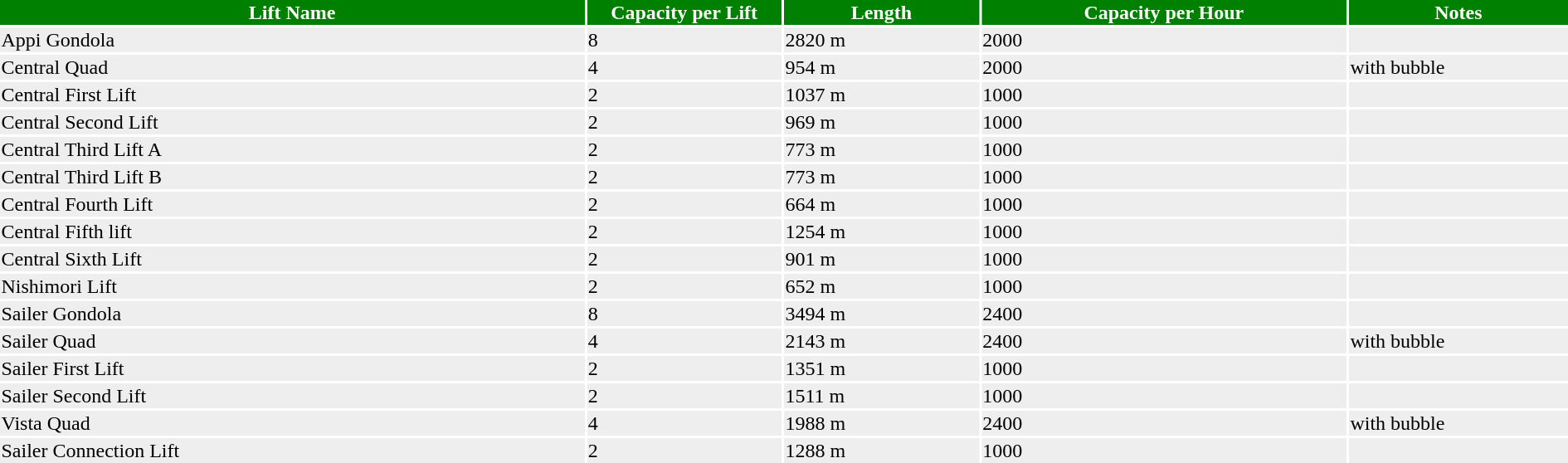<table ->
<tr>
<th width=24% style="background: green; color: white;">Lift Name</th>
<th width=8% style="background: green; color: white;">Capacity per Lift</th>
<th width=8% style="background: green; color: white;">Length</th>
<th width=15% style="background: green; color: white;">Capacity per Hour</th>
<th width=9% style="background: green; color: white;">Notes</th>
</tr>
<tr style="background: #eeeeee; color: black;">
<td>Appi Gondola</td>
<td>8</td>
<td>2820 m</td>
<td>2000</td>
<td></td>
</tr>
<tr style="background: #eeeeee; color: black;">
<td>Central Quad</td>
<td>4</td>
<td>954 m</td>
<td>2000</td>
<td>with bubble</td>
</tr>
<tr style="background: #eeeeee; color: black;">
<td>Central First Lift</td>
<td>2</td>
<td>1037 m</td>
<td>1000</td>
<td></td>
</tr>
<tr style="background: #eeeeee; color: black;">
<td>Central Second Lift</td>
<td>2</td>
<td>969 m</td>
<td>1000</td>
<td></td>
</tr>
<tr style="background: #eeeeee; color: black;">
<td>Central Third Lift A</td>
<td>2</td>
<td>773 m</td>
<td>1000</td>
<td></td>
</tr>
<tr style="background: #eeeeee; color: black;">
<td>Central Third Lift B</td>
<td>2</td>
<td>773 m</td>
<td>1000</td>
<td></td>
</tr>
<tr style="background: #eeeeee; color: black;">
<td>Central Fourth Lift</td>
<td>2</td>
<td>664 m</td>
<td>1000</td>
<td></td>
</tr>
<tr style="background: #eeeeee; color: black;">
<td>Central Fifth lift</td>
<td>2</td>
<td>1254 m</td>
<td>1000</td>
<td></td>
</tr>
<tr style="background: #eeeeee; color: black;">
<td>Central Sixth Lift</td>
<td>2</td>
<td>901 m</td>
<td>1000</td>
<td></td>
</tr>
<tr style="background: #eeeeee; color: black;">
<td>Nishimori Lift</td>
<td>2</td>
<td>652 m</td>
<td>1000</td>
<td></td>
</tr>
<tr style="background: #eeeeee; color: black;">
<td>Sailer Gondola</td>
<td>8</td>
<td>3494 m</td>
<td>2400</td>
<td></td>
</tr>
<tr style="background: #eeeeee; color: black;">
<td>Sailer Quad</td>
<td>4</td>
<td>2143 m</td>
<td>2400</td>
<td>with bubble</td>
</tr>
<tr style="background: #eeeeee; color: black;">
<td>Sailer First Lift</td>
<td>2</td>
<td>1351 m</td>
<td>1000</td>
<td></td>
</tr>
<tr style="background: #eeeeee; color: black;">
<td>Sailer Second Lift</td>
<td>2</td>
<td>1511 m</td>
<td>1000</td>
<td></td>
</tr>
<tr style="background: #eeeeee; color: black;">
<td>Vista Quad</td>
<td>4</td>
<td>1988 m</td>
<td>2400</td>
<td>with bubble</td>
</tr>
<tr style="background: #eeeeee; color: black;">
<td>Sailer Connection Lift</td>
<td>2</td>
<td>1288 m</td>
<td>1000</td>
<td></td>
</tr>
</table>
